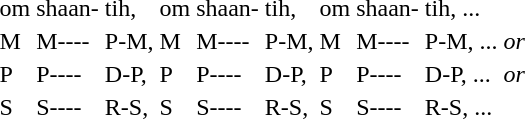<table>
<tr>
<td></td>
<td>om</td>
<td>shaan-</td>
<td>tih,</td>
<td>om</td>
<td>shaan-</td>
<td>tih,</td>
<td>om</td>
<td>shaan-</td>
<td>tih, ...</td>
<td></td>
</tr>
<tr>
<td></td>
<td>M</td>
<td>M----</td>
<td>P-M,</td>
<td>M</td>
<td>M----</td>
<td>P-M,</td>
<td>M</td>
<td>M----</td>
<td>P-M, ...</td>
<td><em>or</em></td>
</tr>
<tr>
<td></td>
<td>P</td>
<td>P----</td>
<td>D-P,</td>
<td>P</td>
<td>P----</td>
<td>D-P,</td>
<td>P</td>
<td>P----</td>
<td>D-P, ...</td>
<td><em>or</em></td>
</tr>
<tr>
<td></td>
<td>S</td>
<td>S----</td>
<td>R-S,</td>
<td>S</td>
<td>S----</td>
<td>R-S,</td>
<td>S</td>
<td>S----</td>
<td>R-S, ...</td>
<td></td>
</tr>
</table>
